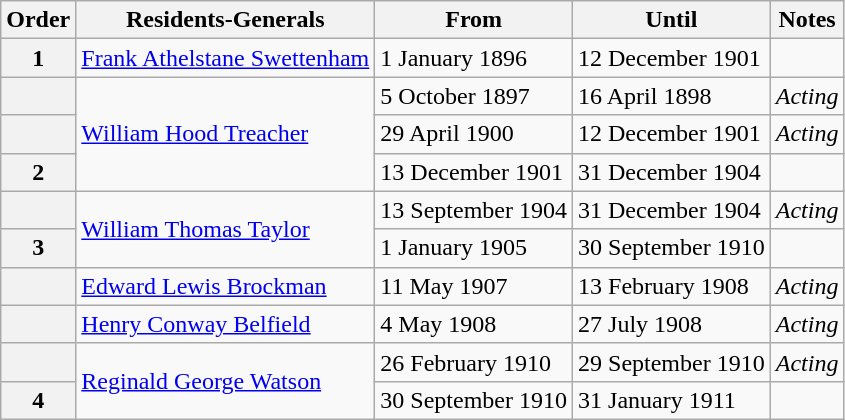<table align="left" class="wikitable" style="margin: 1em auto 1em auto">
<tr>
<th>Order</th>
<th>Residents-Generals</th>
<th>From</th>
<th>Until</th>
<th>Notes</th>
</tr>
<tr>
<th>1</th>
<td align="left"><a href='#'>Frank Athelstane Swettenham</a></td>
<td align="centre">1 January 1896</td>
<td align="centre">12 December 1901</td>
<td></td>
</tr>
<tr>
<th></th>
<td align="left" rowspan =3><a href='#'>William Hood Treacher</a></td>
<td align="centre">5 October 1897</td>
<td align="centre">16 April 1898</td>
<td><em>Acting</em></td>
</tr>
<tr>
<th></th>
<td align="centre">29 April 1900</td>
<td align="centre">12 December 1901</td>
<td><em>Acting</em></td>
</tr>
<tr>
<th>2</th>
<td align="centre">13 December 1901</td>
<td align="centre">31 December 1904</td>
<td></td>
</tr>
<tr>
<th></th>
<td align="centre" rowspan =2><a href='#'>William Thomas Taylor</a></td>
<td align="centre">13 September 1904</td>
<td align="centre">31 December 1904</td>
<td><em>Acting</em></td>
</tr>
<tr>
<th>3</th>
<td align="centre">1 January 1905</td>
<td align="centre">30 September 1910</td>
<td></td>
</tr>
<tr>
<th></th>
<td align="centre"><a href='#'>Edward Lewis Brockman</a></td>
<td align="centre">11 May 1907</td>
<td align="centre">13 February 1908</td>
<td><em>Acting</em></td>
</tr>
<tr>
<th></th>
<td align="centre"><a href='#'>Henry Conway Belfield</a></td>
<td align="centre">4 May 1908</td>
<td align="centre">27 July 1908</td>
<td><em>Acting</em></td>
</tr>
<tr>
<th></th>
<td align="centre" rowspan =2><a href='#'>Reginald George Watson</a></td>
<td align="centre">26 February 1910</td>
<td align="centre">29 September 1910</td>
<td><em>Acting</em></td>
</tr>
<tr>
<th>4</th>
<td align="centre">30 September 1910</td>
<td align="centre">31 January 1911</td>
<td></td>
</tr>
</table>
